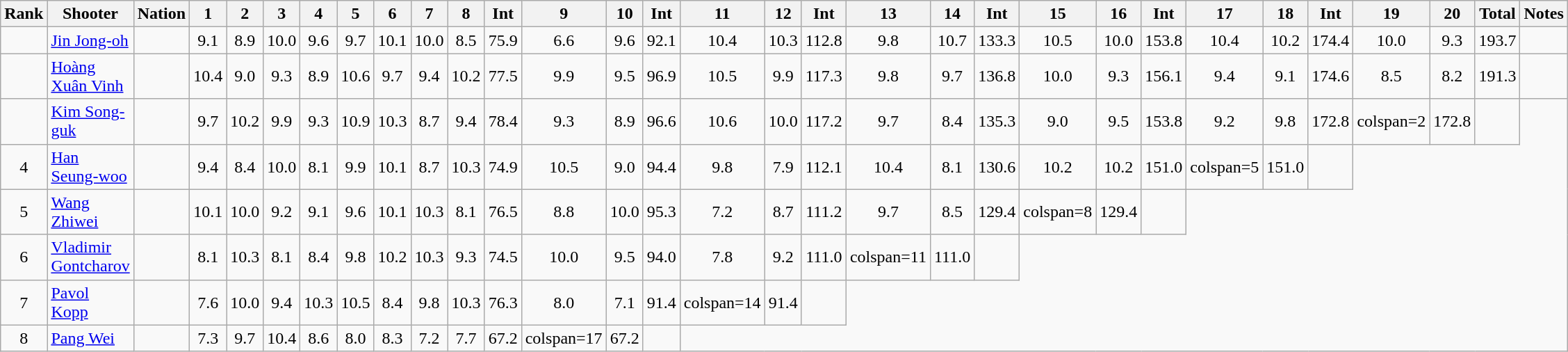<table class="wikitable sortable" style="text-align:center">
<tr>
<th>Rank</th>
<th>Shooter</th>
<th>Nation</th>
<th>1</th>
<th>2</th>
<th>3</th>
<th>4</th>
<th>5</th>
<th>6</th>
<th>7</th>
<th>8</th>
<th>Int</th>
<th>9</th>
<th>10</th>
<th>Int</th>
<th>11</th>
<th>12</th>
<th>Int</th>
<th>13</th>
<th>14</th>
<th>Int</th>
<th>15</th>
<th>16</th>
<th>Int</th>
<th>17</th>
<th>18</th>
<th>Int</th>
<th>19</th>
<th>20</th>
<th>Total</th>
<th>Notes</th>
</tr>
<tr>
<td></td>
<td align=left><a href='#'>Jin Jong-oh</a></td>
<td align=left></td>
<td>9.1</td>
<td>8.9</td>
<td>10.0</td>
<td>9.6</td>
<td>9.7</td>
<td>10.1</td>
<td>10.0</td>
<td>8.5</td>
<td>75.9</td>
<td>6.6</td>
<td>9.6</td>
<td>92.1</td>
<td>10.4</td>
<td>10.3</td>
<td>112.8</td>
<td>9.8</td>
<td>10.7</td>
<td>133.3</td>
<td>10.5</td>
<td>10.0</td>
<td>153.8</td>
<td>10.4</td>
<td>10.2</td>
<td>174.4</td>
<td>10.0</td>
<td>9.3</td>
<td>193.7</td>
<td></td>
</tr>
<tr>
<td></td>
<td align=left><a href='#'>Hoàng Xuân Vinh</a></td>
<td align=left></td>
<td>10.4</td>
<td>9.0</td>
<td>9.3</td>
<td>8.9</td>
<td>10.6</td>
<td>9.7</td>
<td>9.4</td>
<td>10.2</td>
<td>77.5</td>
<td>9.9</td>
<td>9.5</td>
<td>96.9</td>
<td>10.5</td>
<td>9.9</td>
<td>117.3</td>
<td>9.8</td>
<td>9.7</td>
<td>136.8</td>
<td>10.0</td>
<td>9.3</td>
<td>156.1</td>
<td>9.4</td>
<td>9.1</td>
<td>174.6</td>
<td>8.5</td>
<td>8.2</td>
<td>191.3</td>
<td></td>
</tr>
<tr>
<td></td>
<td align=left><a href='#'>Kim Song-guk</a></td>
<td align=left></td>
<td>9.7</td>
<td>10.2</td>
<td>9.9</td>
<td>9.3</td>
<td>10.9</td>
<td>10.3</td>
<td>8.7</td>
<td>9.4</td>
<td>78.4</td>
<td>9.3</td>
<td>8.9</td>
<td>96.6</td>
<td>10.6</td>
<td>10.0</td>
<td>117.2</td>
<td>9.7</td>
<td>8.4</td>
<td>135.3</td>
<td>9.0</td>
<td>9.5</td>
<td>153.8</td>
<td>9.2</td>
<td>9.8</td>
<td>172.8</td>
<td>colspan=2 </td>
<td>172.8</td>
<td></td>
</tr>
<tr>
<td>4</td>
<td align=left><a href='#'>Han Seung-woo</a></td>
<td align=left></td>
<td>9.4</td>
<td>8.4</td>
<td>10.0</td>
<td>8.1</td>
<td>9.9</td>
<td>10.1</td>
<td>8.7</td>
<td>10.3</td>
<td>74.9</td>
<td>10.5</td>
<td>9.0</td>
<td>94.4</td>
<td>9.8</td>
<td>7.9</td>
<td>112.1</td>
<td>10.4</td>
<td>8.1</td>
<td>130.6</td>
<td>10.2</td>
<td>10.2</td>
<td>151.0</td>
<td>colspan=5 </td>
<td>151.0</td>
<td></td>
</tr>
<tr>
<td>5</td>
<td align=left><a href='#'>Wang Zhiwei</a></td>
<td align=left></td>
<td>10.1</td>
<td>10.0</td>
<td>9.2</td>
<td>9.1</td>
<td>9.6</td>
<td>10.1</td>
<td>10.3</td>
<td>8.1</td>
<td>76.5</td>
<td>8.8</td>
<td>10.0</td>
<td>95.3</td>
<td>7.2</td>
<td>8.7</td>
<td>111.2</td>
<td>9.7</td>
<td>8.5</td>
<td>129.4</td>
<td>colspan=8 </td>
<td>129.4</td>
<td></td>
</tr>
<tr>
<td>6</td>
<td align=left><a href='#'>Vladimir Gontcharov</a></td>
<td align=left></td>
<td>8.1</td>
<td>10.3</td>
<td>8.1</td>
<td>8.4</td>
<td>9.8</td>
<td>10.2</td>
<td>10.3</td>
<td>9.3</td>
<td>74.5</td>
<td>10.0</td>
<td>9.5</td>
<td>94.0</td>
<td>7.8</td>
<td>9.2</td>
<td>111.0</td>
<td>colspan=11 </td>
<td>111.0</td>
<td></td>
</tr>
<tr>
<td>7</td>
<td align=left><a href='#'>Pavol Kopp</a></td>
<td align=left></td>
<td>7.6</td>
<td>10.0</td>
<td>9.4</td>
<td>10.3</td>
<td>10.5</td>
<td>8.4</td>
<td>9.8</td>
<td>10.3</td>
<td>76.3</td>
<td>8.0</td>
<td>7.1</td>
<td>91.4</td>
<td>colspan=14 </td>
<td>91.4</td>
<td></td>
</tr>
<tr>
<td>8</td>
<td align=left><a href='#'>Pang Wei</a></td>
<td align=left></td>
<td>7.3</td>
<td>9.7</td>
<td>10.4</td>
<td>8.6</td>
<td>8.0</td>
<td>8.3</td>
<td>7.2</td>
<td>7.7</td>
<td>67.2</td>
<td>colspan=17 </td>
<td>67.2</td>
<td></td>
</tr>
</table>
